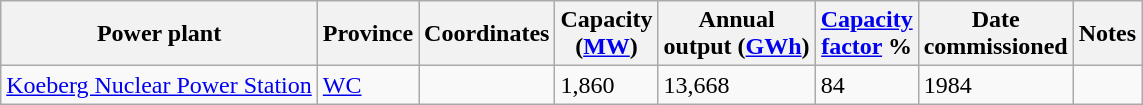<table class="wikitable">
<tr>
<th>Power plant</th>
<th>Province</th>
<th>Coordinates</th>
<th>Capacity<br>(<a href='#'>MW</a>)</th>
<th>Annual<br>output (<a href='#'>GWh</a>)</th>
<th><a href='#'>Capacity<br>factor</a> %</th>
<th>Date<br>commissioned</th>
<th>Notes</th>
</tr>
<tr>
<td><a href='#'>Koeberg Nuclear Power Station</a></td>
<td><a href='#'>WC</a></td>
<td></td>
<td>1,860</td>
<td>13,668</td>
<td>84</td>
<td>1984</td>
<td></td>
</tr>
</table>
